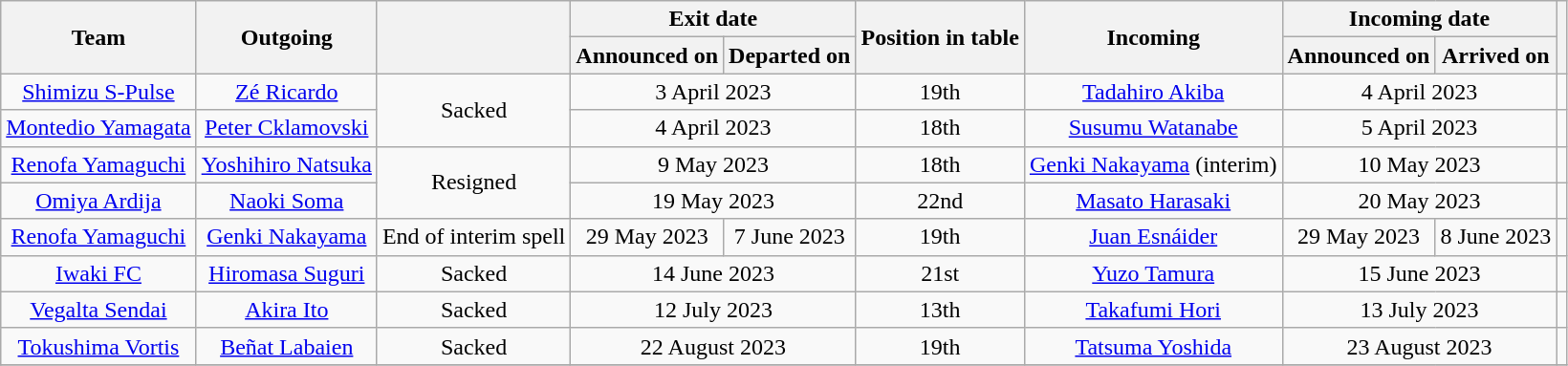<table class="wikitable" style="text-align:center">
<tr>
<th rowspan="2">Team</th>
<th rowspan="2">Outgoing</th>
<th rowspan="2"></th>
<th colspan="2">Exit date</th>
<th rowspan="2">Position in table</th>
<th rowspan="2">Incoming</th>
<th colspan="2">Incoming date</th>
<th rowspan="2"></th>
</tr>
<tr>
<th>Announced on</th>
<th>Departed on</th>
<th>Announced on</th>
<th>Arrived on</th>
</tr>
<tr>
<td><a href='#'>Shimizu S-Pulse</a></td>
<td><a href='#'>Zé Ricardo</a></td>
<td rowspan="2">Sacked</td>
<td colspan="2">3 April 2023</td>
<td>19th</td>
<td><a href='#'>Tadahiro Akiba</a></td>
<td colspan="2">4 April 2023</td>
<td></td>
</tr>
<tr>
<td><a href='#'>Montedio Yamagata</a></td>
<td><a href='#'>Peter Cklamovski</a></td>
<td colspan="2">4 April 2023</td>
<td>18th</td>
<td><a href='#'>Susumu Watanabe</a></td>
<td colspan="2">5 April 2023</td>
<td></td>
</tr>
<tr>
<td><a href='#'>Renofa Yamaguchi</a></td>
<td><a href='#'>Yoshihiro Natsuka</a></td>
<td rowspan="2">Resigned</td>
<td colspan="2">9 May 2023</td>
<td>18th</td>
<td><a href='#'>Genki Nakayama</a> (interim)</td>
<td colspan="2">10 May 2023</td>
<td></td>
</tr>
<tr>
<td><a href='#'>Omiya Ardija</a></td>
<td><a href='#'>Naoki Soma</a></td>
<td colspan="2">19 May 2023</td>
<td>22nd</td>
<td><a href='#'>Masato Harasaki</a></td>
<td colspan="2">20 May 2023</td>
<td></td>
</tr>
<tr>
<td><a href='#'>Renofa Yamaguchi</a></td>
<td><a href='#'>Genki Nakayama</a></td>
<td>End of interim spell</td>
<td>29 May 2023</td>
<td>7 June 2023</td>
<td>19th</td>
<td><a href='#'>Juan Esnáider</a></td>
<td>29 May 2023</td>
<td>8 June 2023</td>
<td></td>
</tr>
<tr>
<td><a href='#'>Iwaki FC</a></td>
<td><a href='#'>Hiromasa Suguri</a></td>
<td>Sacked</td>
<td colspan="2">14 June 2023</td>
<td>21st</td>
<td><a href='#'>Yuzo Tamura</a></td>
<td colspan="2">15 June 2023</td>
<td></td>
</tr>
<tr>
<td><a href='#'>Vegalta Sendai</a></td>
<td><a href='#'>Akira Ito</a></td>
<td>Sacked</td>
<td colspan="2">12 July 2023</td>
<td>13th</td>
<td><a href='#'>Takafumi Hori</a></td>
<td colspan="2">13 July 2023</td>
<td></td>
</tr>
<tr>
<td><a href='#'>Tokushima Vortis</a></td>
<td><a href='#'>Beñat Labaien</a></td>
<td>Sacked</td>
<td colspan="2">22 August 2023</td>
<td>19th</td>
<td><a href='#'>Tatsuma Yoshida</a></td>
<td colspan="2">23 August 2023</td>
<td></td>
</tr>
<tr>
</tr>
</table>
